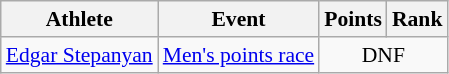<table class="wikitable" style="text-align:center; font-size:90%">
<tr>
<th>Athlete</th>
<th>Event</th>
<th>Points</th>
<th>Rank</th>
</tr>
<tr>
<td align=left rowspan=2><a href='#'>Edgar Stepanyan</a></td>
<td align=left><a href='#'>Men's points race</a></td>
<td colspan=2>DNF</td>
</tr>
</table>
